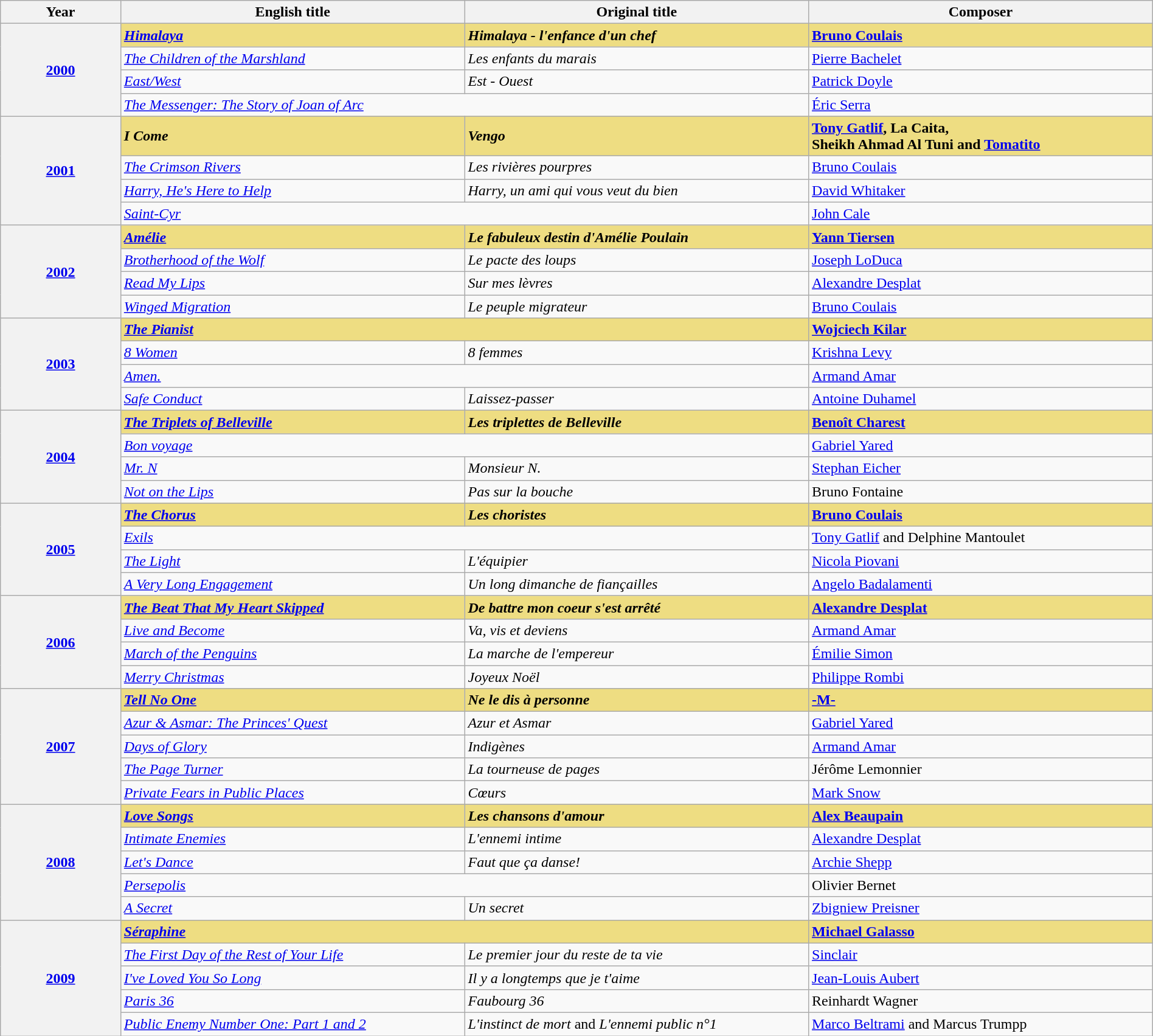<table class="wikitable" style="width:100%;" cellpadding="5">
<tr>
<th style="width:100px;">Year</th>
<th style="width:300px;">English title</th>
<th style="width:300px;">Original title</th>
<th style="width:300px;">Composer</th>
</tr>
<tr>
<th rowspan="4" style="text-align:center;"><a href='#'>2000</a></th>
<td style="background:#eedd82;"><em><a href='#'><strong>Himalaya</strong></a></em></td>
<td style="background:#eedd82;"><strong><em>Himalaya - l'enfance d'un chef</em></strong></td>
<td style="background:#eedd82;"><a href='#'><strong>Bruno Coulais</strong></a></td>
</tr>
<tr>
<td><em><a href='#'>The Children of the Marshland</a></em></td>
<td><em>Les enfants du marais</em></td>
<td><a href='#'>Pierre Bachelet</a></td>
</tr>
<tr>
<td><em><a href='#'>East/West</a></em></td>
<td><em>Est - Ouest</em></td>
<td><a href='#'>Patrick Doyle</a></td>
</tr>
<tr>
<td colspan="2"><em><a href='#'>The Messenger: The Story of Joan of Arc</a></em></td>
<td><a href='#'>Éric Serra</a></td>
</tr>
<tr>
<th rowspan="4" style="text-align:center;"><a href='#'>2001</a></th>
<td style="background:#eedd82;"><strong><em>I Come</em></strong></td>
<td style="background:#eedd82;"><strong><em>Vengo</em></strong></td>
<td style="background:#eedd82;"><strong><a href='#'>Tony Gatlif</a>, La Caita, <br>Sheikh Ahmad Al Tuni and <a href='#'>Tomatito</a></strong></td>
</tr>
<tr>
<td><em><a href='#'>The Crimson Rivers</a></em></td>
<td><em>Les rivières pourpres</em></td>
<td><a href='#'>Bruno Coulais</a></td>
</tr>
<tr>
<td><em><a href='#'>Harry, He's Here to Help</a></em></td>
<td><em>Harry, un ami qui vous veut du bien</em></td>
<td><a href='#'>David Whitaker</a></td>
</tr>
<tr>
<td colspan="2"><em><a href='#'>Saint-Cyr</a></em></td>
<td><a href='#'>John Cale</a></td>
</tr>
<tr>
<th rowspan="4" style="text-align:center;"><a href='#'>2002</a></th>
<td style="background:#eedd82;"><strong><em><a href='#'>Amélie</a></em></strong></td>
<td style="background:#eedd82;"><strong><em>Le fabuleux destin d'Amélie Poulain</em></strong></td>
<td style="background:#eedd82;"><a href='#'><strong>Yann Tiersen</strong></a></td>
</tr>
<tr>
<td><em><a href='#'>Brotherhood of the Wolf</a></em></td>
<td><em>Le pacte des loups</em></td>
<td><a href='#'>Joseph LoDuca</a></td>
</tr>
<tr>
<td><em><a href='#'>Read My Lips</a></em></td>
<td><em>Sur mes lèvres</em></td>
<td><a href='#'>Alexandre Desplat</a></td>
</tr>
<tr>
<td><em><a href='#'>Winged Migration</a></em></td>
<td><em>Le peuple migrateur</em></td>
<td><a href='#'>Bruno Coulais</a></td>
</tr>
<tr>
<th rowspan="4" style="text-align:center;"><a href='#'>2003</a></th>
<td colspan="2" style="background:#eedd82;"><em><a href='#'><strong>The Pianist</strong></a></em></td>
<td style="background:#eedd82;"><a href='#'><strong>Wojciech Kilar</strong></a></td>
</tr>
<tr>
<td><em><a href='#'>8 Women</a></em></td>
<td><em>8 femmes</em></td>
<td><a href='#'>Krishna Levy</a></td>
</tr>
<tr>
<td colspan="2"><em><a href='#'>Amen.</a></em></td>
<td><a href='#'>Armand Amar</a></td>
</tr>
<tr>
<td><em><a href='#'>Safe Conduct</a></em></td>
<td><em>Laissez-passer</em></td>
<td><a href='#'>Antoine Duhamel</a></td>
</tr>
<tr>
<th rowspan="4" style="text-align:center;"><a href='#'>2004</a></th>
<td style="background:#eedd82;"><em><a href='#'><strong>The Triplets of Belleville</strong></a></em></td>
<td style="background:#eedd82;"><strong><em>Les triplettes de Belleville</em></strong></td>
<td style="background:#eedd82;"><a href='#'><strong>Benoît Charest</strong></a></td>
</tr>
<tr>
<td colspan="2"><em><a href='#'>Bon voyage</a></em></td>
<td><a href='#'>Gabriel Yared</a></td>
</tr>
<tr>
<td><em><a href='#'>Mr. N</a></em></td>
<td><em>Monsieur N.</em></td>
<td><a href='#'>Stephan Eicher</a></td>
</tr>
<tr>
<td><em><a href='#'>Not on the Lips</a></em></td>
<td><em>Pas sur la bouche</em></td>
<td>Bruno Fontaine</td>
</tr>
<tr>
<th rowspan="4" style="text-align:center;"><a href='#'>2005</a></th>
<td style="background:#eedd82;"><em><a href='#'><strong>The Chorus</strong></a></em></td>
<td style="background:#eedd82;"><strong><em>Les choristes</em></strong></td>
<td style="background:#eedd82;"><a href='#'><strong>Bruno Coulais</strong></a></td>
</tr>
<tr>
<td colspan="2"><em><a href='#'>Exils</a></em></td>
<td><a href='#'>Tony Gatlif</a> and Delphine Mantoulet</td>
</tr>
<tr>
<td><em><a href='#'>The Light</a></em></td>
<td><em>L'équipier</em></td>
<td><a href='#'>Nicola Piovani</a></td>
</tr>
<tr>
<td><em><a href='#'>A Very Long Engagement</a></em></td>
<td><em>Un long dimanche de fiançailles</em></td>
<td><a href='#'>Angelo Badalamenti</a></td>
</tr>
<tr>
<th rowspan="4" style="text-align:center;"><a href='#'>2006</a></th>
<td style="background:#eedd82;"><em><a href='#'><strong>The Beat That My Heart Skipped</strong></a></em></td>
<td style="background:#eedd82;"><strong><em>De battre mon coeur s'est arrêté</em></strong></td>
<td style="background:#eedd82;"><a href='#'><strong>Alexandre Desplat</strong></a></td>
</tr>
<tr>
<td><em><a href='#'>Live and Become</a></em></td>
<td><em>Va, vis et deviens</em></td>
<td><a href='#'>Armand Amar</a></td>
</tr>
<tr>
<td><em><a href='#'>March of the Penguins</a></em></td>
<td><em>La marche de l'empereur</em></td>
<td><a href='#'>Émilie Simon</a></td>
</tr>
<tr>
<td><em><a href='#'>Merry Christmas</a></em></td>
<td><em>Joyeux Noël</em></td>
<td><a href='#'>Philippe Rombi</a></td>
</tr>
<tr>
<th rowspan="5" style="text-align:center;"><a href='#'>2007</a></th>
<td style="background:#eedd82;"><em><a href='#'><strong>Tell No One</strong></a></em></td>
<td style="background:#eedd82;"><strong><em>Ne le dis à personne</em></strong></td>
<td style="background:#eedd82;"><a href='#'><strong>-M-</strong></a></td>
</tr>
<tr>
<td><em><a href='#'>Azur & Asmar: The Princes' Quest</a></em></td>
<td><em>Azur et Asmar</em></td>
<td><a href='#'>Gabriel Yared</a></td>
</tr>
<tr>
<td><em><a href='#'>Days of Glory</a></em></td>
<td><em>Indigènes</em></td>
<td><a href='#'>Armand Amar</a></td>
</tr>
<tr>
<td><em><a href='#'>The Page Turner</a></em></td>
<td><em>La tourneuse de pages</em></td>
<td>Jérôme Lemonnier</td>
</tr>
<tr>
<td><em><a href='#'>Private Fears in Public Places</a></em></td>
<td><em>Cœurs</em></td>
<td><a href='#'>Mark Snow</a></td>
</tr>
<tr>
<th rowspan="5" style="text-align:center;"><a href='#'>2008</a></th>
<td style="background:#eedd82;"><em><a href='#'><strong>Love Songs</strong></a></em></td>
<td style="background:#eedd82;"><strong><em>Les chansons d'amour</em></strong></td>
<td style="background:#eedd82;"><a href='#'><strong>Alex Beaupain</strong></a></td>
</tr>
<tr>
<td><em><a href='#'>Intimate Enemies</a></em></td>
<td><em>L'ennemi intime</em></td>
<td><a href='#'>Alexandre Desplat</a></td>
</tr>
<tr>
<td><em><a href='#'>Let's Dance</a></em></td>
<td><em>Faut que ça danse!</em></td>
<td><a href='#'>Archie Shepp</a></td>
</tr>
<tr>
<td colspan="2"><em><a href='#'>Persepolis</a></em></td>
<td>Olivier Bernet</td>
</tr>
<tr>
<td><em><a href='#'>A Secret</a></em></td>
<td><em>Un secret</em></td>
<td><a href='#'>Zbigniew Preisner</a></td>
</tr>
<tr>
<th rowspan="5" style="text-align:center;"><a href='#'>2009</a></th>
<td colspan="2" style="background:#eedd82;"><em><a href='#'><strong>Séraphine</strong></a></em></td>
<td style="background:#eedd82;"><a href='#'><strong>Michael Galasso</strong></a></td>
</tr>
<tr>
<td><em><a href='#'>The First Day of the Rest of Your Life</a></em></td>
<td><em>Le premier jour du reste de ta vie</em></td>
<td><a href='#'>Sinclair</a></td>
</tr>
<tr>
<td><em><a href='#'>I've Loved You So Long</a></em></td>
<td><em>Il y a longtemps que je t'aime</em></td>
<td><a href='#'>Jean-Louis Aubert</a></td>
</tr>
<tr>
<td><em><a href='#'>Paris 36</a></em></td>
<td><em>Faubourg 36</em></td>
<td>Reinhardt Wagner</td>
</tr>
<tr>
<td><em><a href='#'>Public Enemy Number One: Part 1 and 2</a></em></td>
<td><em>L'instinct de mort</em> and <em>L'ennemi public n°1</em></td>
<td><a href='#'>Marco Beltrami</a> and Marcus Trumpp</td>
</tr>
</table>
